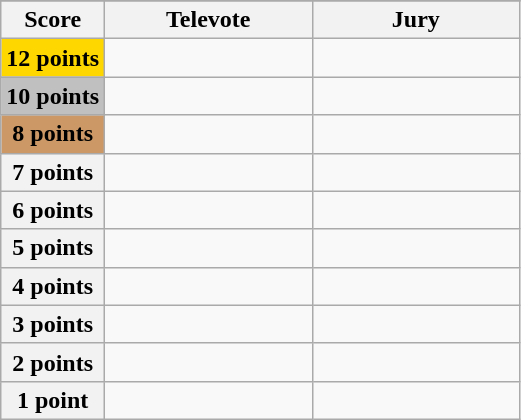<table class="wikitable">
<tr>
</tr>
<tr>
<th scope="col" width="20%">Score</th>
<th scope="col" width="40%">Televote</th>
<th scope="col" width="40%">Jury</th>
</tr>
<tr>
<th scope="row" style="background:gold">12 points</th>
<td></td>
<td></td>
</tr>
<tr>
<th scope="row" style="background:silver">10 points</th>
<td></td>
<td></td>
</tr>
<tr>
<th scope="row" style="background:#CC9966">8 points</th>
<td></td>
<td></td>
</tr>
<tr>
<th scope="row">7 points</th>
<td></td>
<td></td>
</tr>
<tr>
<th scope="row">6 points</th>
<td></td>
<td></td>
</tr>
<tr>
<th scope="row">5 points</th>
<td></td>
<td></td>
</tr>
<tr>
<th scope="row">4 points</th>
<td></td>
<td></td>
</tr>
<tr>
<th scope="row">3 points</th>
<td></td>
<td></td>
</tr>
<tr>
<th scope="row">2 points</th>
<td></td>
<td></td>
</tr>
<tr>
<th scope="row">1 point</th>
<td></td>
<td></td>
</tr>
</table>
